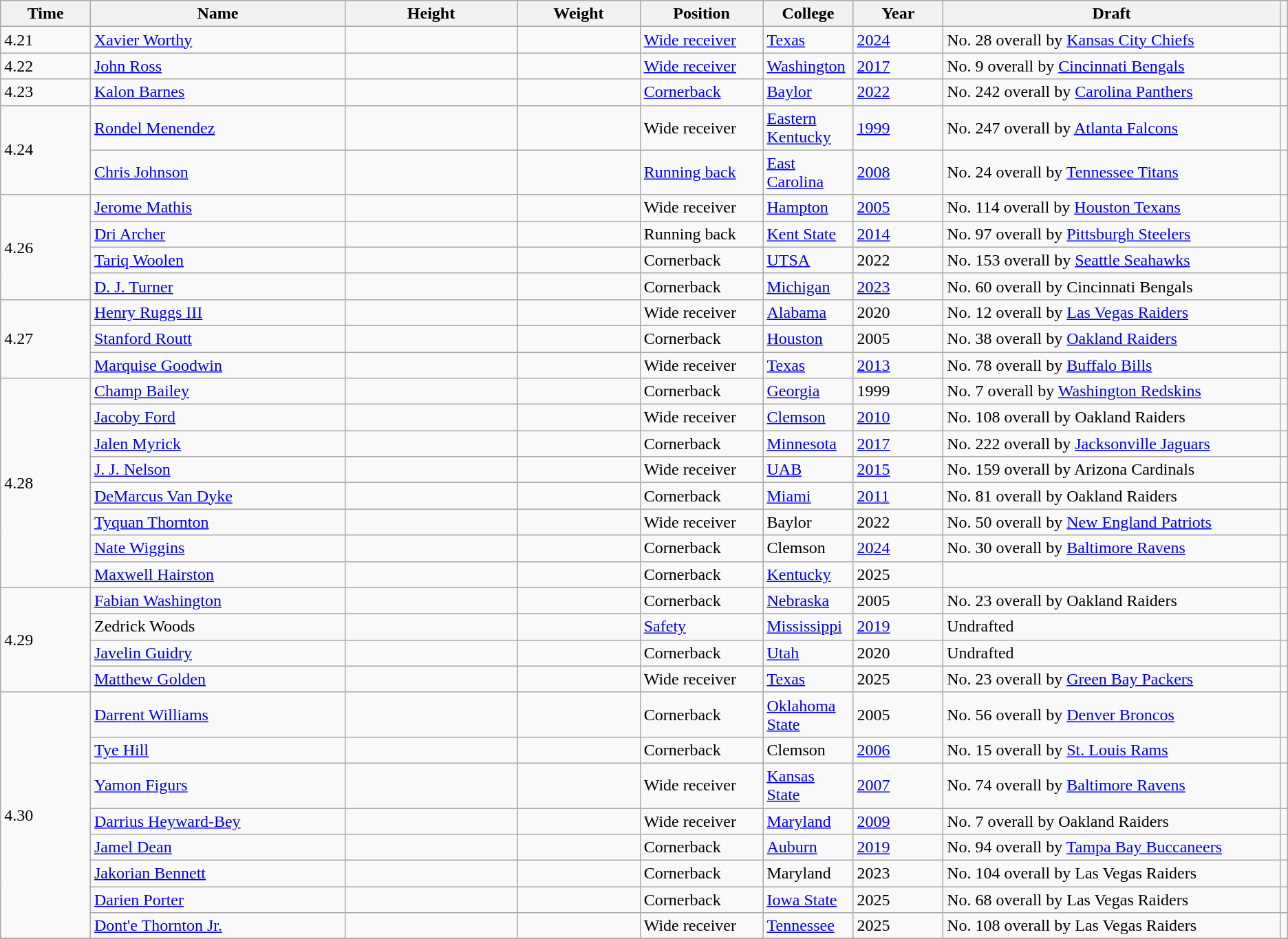<table class="wikitable sortable" border="1">
<tr>
<th style="width:5em">Time</th>
<th class="unsortable" style="width:15em">Name</th>
<th style="width:10em">Height</th>
<th style="width:7em">Weight</th>
<th style="width:7em">Position</th>
<th style="width:5em">College</th>
<th style="width:5em">Year</th>
<th class="unsortable" style="width:20em">Draft</th>
<th></th>
</tr>
<tr>
<td>4.21</td>
<td><a href='#'>Xavier Worthy</a></td>
<td></td>
<td></td>
<td><a href='#'>Wide receiver</a></td>
<td><a href='#'>Texas</a></td>
<td><a href='#'>2024</a></td>
<td>No. 28 overall by <a href='#'>Kansas City Chiefs</a></td>
<td></td>
</tr>
<tr>
<td>4.22</td>
<td><a href='#'>John Ross</a></td>
<td></td>
<td></td>
<td><a href='#'>Wide receiver</a></td>
<td><a href='#'>Washington</a></td>
<td><a href='#'>2017</a></td>
<td>No. 9 overall by <a href='#'>Cincinnati Bengals</a></td>
<td></td>
</tr>
<tr>
<td>4.23</td>
<td><a href='#'>Kalon Barnes</a></td>
<td></td>
<td></td>
<td><a href='#'>Cornerback</a></td>
<td><a href='#'>Baylor</a></td>
<td><a href='#'>2022</a></td>
<td>No. 242 overall by <a href='#'>Carolina Panthers</a></td>
<td></td>
</tr>
<tr>
<td rowspan=2>4.24</td>
<td><a href='#'>Rondel Menendez</a></td>
<td></td>
<td></td>
<td>Wide receiver</td>
<td><a href='#'>Eastern Kentucky</a></td>
<td><a href='#'>1999</a></td>
<td>No. 247 overall by <a href='#'>Atlanta Falcons</a></td>
<td></td>
</tr>
<tr>
<td><a href='#'>Chris Johnson</a></td>
<td></td>
<td></td>
<td><a href='#'>Running back</a></td>
<td><a href='#'>East Carolina</a></td>
<td><a href='#'>2008</a></td>
<td>No. 24 overall by <a href='#'>Tennessee Titans</a></td>
<td></td>
</tr>
<tr>
<td rowspan=4>4.26</td>
<td><a href='#'>Jerome Mathis</a></td>
<td></td>
<td></td>
<td>Wide receiver</td>
<td><a href='#'>Hampton</a></td>
<td><a href='#'>2005</a></td>
<td>No. 114 overall by <a href='#'>Houston Texans</a></td>
<td></td>
</tr>
<tr>
<td><a href='#'>Dri Archer</a></td>
<td></td>
<td></td>
<td>Running back</td>
<td><a href='#'>Kent State</a></td>
<td><a href='#'>2014</a></td>
<td>No. 97 overall by <a href='#'>Pittsburgh Steelers</a></td>
<td></td>
</tr>
<tr>
<td><a href='#'>Tariq Woolen</a></td>
<td></td>
<td></td>
<td>Cornerback</td>
<td><a href='#'>UTSA</a></td>
<td>2022</td>
<td>No. 153 overall by <a href='#'>Seattle Seahawks</a></td>
<td></td>
</tr>
<tr>
<td><a href='#'>D. J. Turner</a></td>
<td></td>
<td></td>
<td>Cornerback</td>
<td><a href='#'>Michigan</a></td>
<td><a href='#'>2023</a></td>
<td>No. 60 overall by Cincinnati Bengals</td>
<td></td>
</tr>
<tr>
<td rowspan=3>4.27</td>
<td><a href='#'>Henry Ruggs III</a></td>
<td></td>
<td></td>
<td>Wide receiver</td>
<td><a href='#'>Alabama</a></td>
<td>2020</td>
<td>No. 12 overall by <a href='#'>Las Vegas Raiders</a></td>
<td></td>
</tr>
<tr>
<td><a href='#'>Stanford Routt</a></td>
<td></td>
<td></td>
<td>Cornerback</td>
<td><a href='#'>Houston</a></td>
<td>2005</td>
<td>No. 38 overall by <a href='#'>Oakland Raiders</a></td>
<td></td>
</tr>
<tr>
<td><a href='#'>Marquise Goodwin</a></td>
<td></td>
<td></td>
<td>Wide receiver</td>
<td><a href='#'>Texas</a></td>
<td><a href='#'>2013</a></td>
<td>No. 78 overall by <a href='#'>Buffalo Bills</a></td>
<td></td>
</tr>
<tr>
<td rowspan=8>4.28</td>
<td><a href='#'>Champ Bailey</a></td>
<td></td>
<td></td>
<td>Cornerback</td>
<td><a href='#'>Georgia</a></td>
<td>1999</td>
<td>No. 7 overall by <a href='#'>Washington Redskins</a></td>
<td></td>
</tr>
<tr>
<td><a href='#'>Jacoby Ford</a></td>
<td></td>
<td></td>
<td>Wide receiver</td>
<td><a href='#'>Clemson</a></td>
<td><a href='#'>2010</a></td>
<td>No. 108 overall by Oakland Raiders</td>
<td></td>
</tr>
<tr>
<td><a href='#'>Jalen Myrick</a></td>
<td></td>
<td></td>
<td>Cornerback</td>
<td><a href='#'>Minnesota</a></td>
<td><a href='#'>2017</a></td>
<td>No. 222 overall by <a href='#'>Jacksonville Jaguars</a></td>
<td></td>
</tr>
<tr>
<td><a href='#'>J. J. Nelson</a></td>
<td></td>
<td></td>
<td>Wide receiver</td>
<td><a href='#'>UAB</a></td>
<td><a href='#'>2015</a></td>
<td>No. 159 overall by Arizona Cardinals</td>
<td></td>
</tr>
<tr>
<td><a href='#'>DeMarcus Van Dyke</a></td>
<td></td>
<td></td>
<td>Cornerback</td>
<td><a href='#'>Miami</a></td>
<td><a href='#'>2011</a></td>
<td>No. 81 overall by Oakland Raiders</td>
<td></td>
</tr>
<tr>
<td><a href='#'>Tyquan Thornton</a></td>
<td></td>
<td></td>
<td>Wide receiver</td>
<td>Baylor</td>
<td>2022</td>
<td>No. 50 overall by <a href='#'>New England Patriots</a></td>
</tr>
<tr>
<td><a href='#'>Nate Wiggins</a></td>
<td></td>
<td></td>
<td>Cornerback</td>
<td>Clemson</td>
<td><a href='#'>2024</a></td>
<td>No. 30 overall by <a href='#'>Baltimore Ravens</a></td>
<td></td>
</tr>
<tr>
<td><a href='#'>Maxwell Hairston</a></td>
<td></td>
<td></td>
<td>Cornerback</td>
<td><a href='#'>Kentucky</a></td>
<td>2025</td>
<td></td>
</tr>
<tr>
<td rowspan="4">4.29</td>
<td><a href='#'>Fabian Washington</a></td>
<td></td>
<td></td>
<td>Cornerback</td>
<td><a href='#'>Nebraska</a></td>
<td>2005</td>
<td>No. 23 overall by Oakland Raiders</td>
<td></td>
</tr>
<tr>
<td>Zedrick Woods</td>
<td></td>
<td></td>
<td><a href='#'>Safety</a></td>
<td><a href='#'>Mississippi</a></td>
<td><a href='#'>2019</a></td>
<td>Undrafted</td>
<td></td>
</tr>
<tr>
<td><a href='#'>Javelin Guidry</a></td>
<td></td>
<td></td>
<td>Cornerback</td>
<td><a href='#'>Utah</a></td>
<td>2020</td>
<td>Undrafted</td>
<td></td>
</tr>
<tr>
<td><a href='#'>Matthew Golden</a></td>
<td></td>
<td></td>
<td>Wide receiver</td>
<td><a href='#'>Texas</a></td>
<td>2025</td>
<td>No. 23 overall by <a href='#'>Green Bay Packers</a><br></td>
</tr>
<tr>
<td rowspan="8">4.30</td>
<td><a href='#'>Darrent Williams</a></td>
<td></td>
<td></td>
<td>Cornerback</td>
<td><a href='#'>Oklahoma State</a></td>
<td>2005</td>
<td>No. 56 overall by <a href='#'>Denver Broncos</a></td>
<td></td>
</tr>
<tr>
<td><a href='#'>Tye Hill</a></td>
<td></td>
<td></td>
<td>Cornerback</td>
<td>Clemson</td>
<td><a href='#'>2006</a></td>
<td>No. 15 overall by <a href='#'>St. Louis Rams</a></td>
<td></td>
</tr>
<tr>
<td><a href='#'>Yamon Figurs</a></td>
<td></td>
<td></td>
<td>Wide receiver</td>
<td><a href='#'>Kansas State</a></td>
<td><a href='#'>2007</a></td>
<td>No. 74 overall by <a href='#'>Baltimore Ravens</a></td>
<td></td>
</tr>
<tr>
<td><a href='#'>Darrius Heyward-Bey</a></td>
<td></td>
<td></td>
<td>Wide receiver</td>
<td><a href='#'>Maryland</a></td>
<td><a href='#'>2009</a></td>
<td>No. 7 overall by Oakland Raiders</td>
<td></td>
</tr>
<tr>
<td><a href='#'>Jamel Dean</a></td>
<td></td>
<td></td>
<td>Cornerback</td>
<td><a href='#'>Auburn</a></td>
<td><a href='#'>2019</a></td>
<td>No. 94 overall by <a href='#'>Tampa Bay Buccaneers</a></td>
<td></td>
</tr>
<tr>
<td><a href='#'>Jakorian Bennett</a></td>
<td></td>
<td></td>
<td>Cornerback</td>
<td>Maryland</td>
<td>2023</td>
<td>No. 104 overall by Las Vegas Raiders</td>
<td></td>
</tr>
<tr>
<td><a href='#'>Darien Porter</a></td>
<td></td>
<td></td>
<td>Cornerback</td>
<td><a href='#'>Iowa State</a></td>
<td>2025</td>
<td>No. 68 overall by Las Vegas Raiders</td>
<td></td>
</tr>
<tr>
<td><a href='#'>Dont'e Thornton Jr.</a></td>
<td></td>
<td></td>
<td>Wide receiver</td>
<td><a href='#'>Tennessee</a></td>
<td>2025</td>
<td>No. 108 overall by Las Vegas Raiders</td>
<td></td>
</tr>
<tr>
</tr>
</table>
